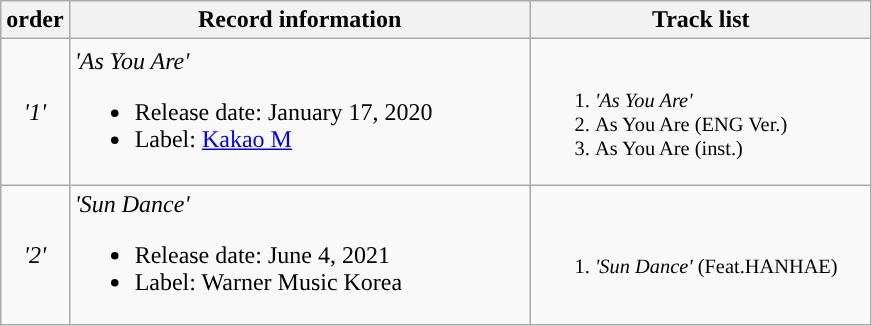<table class = "wikitable">
<tr>
<th align = "left">order</th>
<th align="left" width="300px">Record information</th>
<th align="left" width="220px">Track list</th>
</tr>
<tr>
<td align = "center"><em> '1' </em></td>
<td align = "left"><em> 'As You Are' </em><br><ul><li>Release date: January 17, 2020</li><li>Label: <a href='#'>Kakao M</a></li></ul></td>
<td align = "left" style = "font-size: 85%;"><br><ol><li><em> 'As You Are' </em></li><li>As You Are (ENG Ver.)</li><li>As You Are (inst.)</li></ol></td>
</tr>
<tr>
<td align = "center"><em> '2' </em></td>
<td align = "left"><em> 'Sun Dance' </em><br><ul><li>Release date: June 4, 2021</li><li>Label: Warner Music Korea</li></ul></td>
<td align = "left" style = "font-size: 85%;"><br><ol><li><em> 'Sun Dance' </em> (Feat.HANHAE)</li></ol></td>
</tr>
</table>
